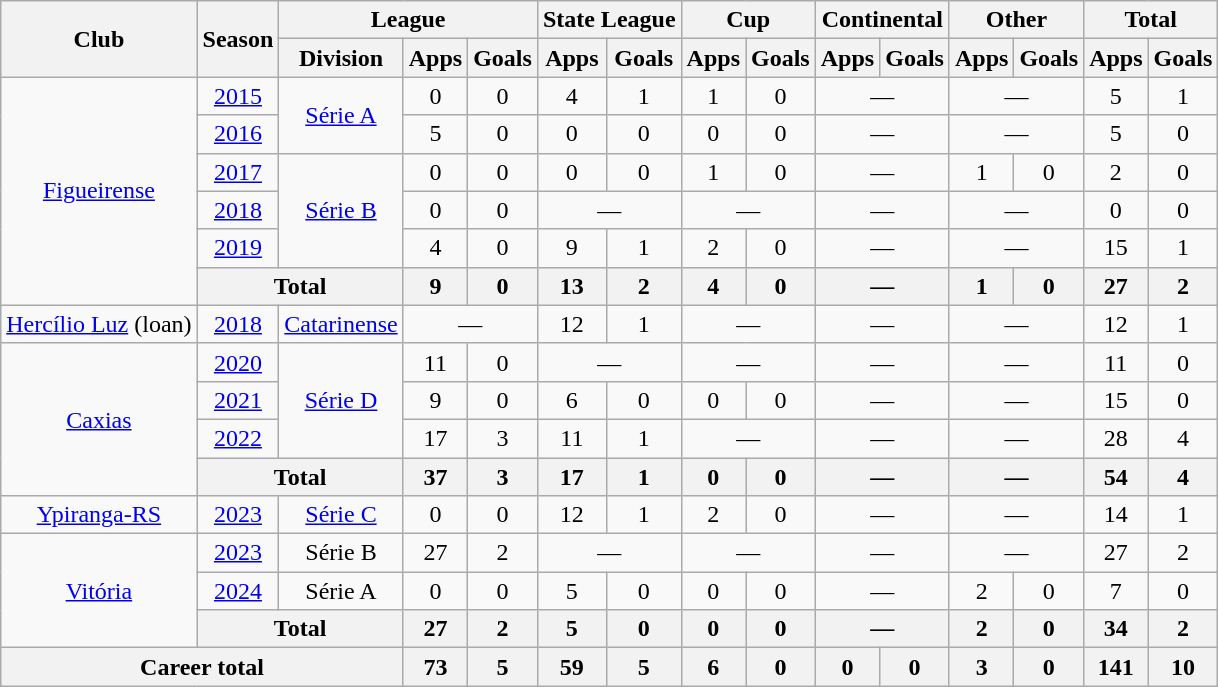<table class="wikitable" style="text-align: center;">
<tr>
<th rowspan="2">Club</th>
<th rowspan="2">Season</th>
<th colspan="3">League</th>
<th colspan="2">State League</th>
<th colspan="2">Cup</th>
<th colspan="2">Continental</th>
<th colspan="2">Other</th>
<th colspan="2">Total</th>
</tr>
<tr>
<th>Division</th>
<th>Apps</th>
<th>Goals</th>
<th>Apps</th>
<th>Goals</th>
<th>Apps</th>
<th>Goals</th>
<th>Apps</th>
<th>Goals</th>
<th>Apps</th>
<th>Goals</th>
<th>Apps</th>
<th>Goals</th>
</tr>
<tr>
<td rowspan="6" valign="center"><a href='#'>Figueirense</a></td>
<td><a href='#'>2015</a></td>
<td rowspan="2"><a href='#'>Série A</a></td>
<td>0</td>
<td>0</td>
<td>4</td>
<td>1</td>
<td>1</td>
<td>0</td>
<td colspan="2">—</td>
<td colspan="2">—</td>
<td>5</td>
<td>1</td>
</tr>
<tr>
<td><a href='#'>2016</a></td>
<td>5</td>
<td>0</td>
<td>0</td>
<td>0</td>
<td>0</td>
<td>0</td>
<td colspan="2">—</td>
<td colspan="2">—</td>
<td>5</td>
<td>0</td>
</tr>
<tr>
<td><a href='#'>2017</a></td>
<td rowspan="3"><a href='#'>Série B</a></td>
<td>0</td>
<td>0</td>
<td>0</td>
<td>0</td>
<td>1</td>
<td>0</td>
<td colspan="2">—</td>
<td>1</td>
<td>0</td>
<td>2</td>
<td>0</td>
</tr>
<tr>
<td><a href='#'>2018</a></td>
<td>0</td>
<td>0</td>
<td colspan="2">—</td>
<td colspan="2">—</td>
<td colspan="2">—</td>
<td colspan="2">—</td>
<td>0</td>
<td>0</td>
</tr>
<tr>
<td><a href='#'>2019</a></td>
<td>4</td>
<td>0</td>
<td>9</td>
<td>1</td>
<td>2</td>
<td>0</td>
<td colspan="2">—</td>
<td colspan="2">—</td>
<td>15</td>
<td>1</td>
</tr>
<tr>
<th colspan="2">Total</th>
<th>9</th>
<th>0</th>
<th>13</th>
<th>2</th>
<th>4</th>
<th>0</th>
<th colspan="2">—</th>
<th>1</th>
<th>0</th>
<th>27</th>
<th>2</th>
</tr>
<tr>
<td valign="center"><a href='#'>Hercílio Luz</a> (loan)</td>
<td><a href='#'>2018</a></td>
<td><a href='#'>Catarinense</a></td>
<td colspan="2">—</td>
<td>12</td>
<td>1</td>
<td colspan="2">—</td>
<td colspan="2">—</td>
<td colspan="2">—</td>
<td>12</td>
<td>1</td>
</tr>
<tr>
<td rowspan="4" valign="center"><a href='#'>Caxias</a></td>
<td><a href='#'>2020</a></td>
<td rowspan="3"><a href='#'>Série D</a></td>
<td>11</td>
<td>0</td>
<td colspan="2">—</td>
<td colspan="2">—</td>
<td colspan="2">—</td>
<td colspan="2">—</td>
<td>11</td>
<td>0</td>
</tr>
<tr>
<td><a href='#'>2021</a></td>
<td>9</td>
<td>0</td>
<td>6</td>
<td>0</td>
<td>0</td>
<td>0</td>
<td colspan="2">—</td>
<td colspan="2">—</td>
<td>15</td>
<td>0</td>
</tr>
<tr>
<td><a href='#'>2022</a></td>
<td>17</td>
<td>3</td>
<td>11</td>
<td>1</td>
<td colspan="2">—</td>
<td colspan="2">—</td>
<td colspan="2">—</td>
<td>28</td>
<td>4</td>
</tr>
<tr>
<th colspan="2">Total</th>
<th>37</th>
<th>3</th>
<th>17</th>
<th>1</th>
<th>0</th>
<th>0</th>
<th colspan="2">—</th>
<th colspan="2">—</th>
<th>54</th>
<th>4</th>
</tr>
<tr>
<td valign="center"><a href='#'>Ypiranga-RS</a></td>
<td><a href='#'>2023</a></td>
<td><a href='#'>Série C</a></td>
<td>0</td>
<td>0</td>
<td>12</td>
<td>1</td>
<td>2</td>
<td>0</td>
<td colspan="2">—</td>
<td colspan="2">—</td>
<td>14</td>
<td>1</td>
</tr>
<tr>
<td rowspan="3" valign="center"><a href='#'>Vitória</a></td>
<td><a href='#'>2023</a></td>
<td>Série B</td>
<td>27</td>
<td>2</td>
<td colspan="2">—</td>
<td colspan="2">—</td>
<td colspan="2">—</td>
<td colspan="2">—</td>
<td>27</td>
<td>2</td>
</tr>
<tr>
<td><a href='#'>2024</a></td>
<td>Série A</td>
<td>0</td>
<td>0</td>
<td>5</td>
<td>0</td>
<td>0</td>
<td>0</td>
<td colspan="2">—</td>
<td>2</td>
<td>0</td>
<td>7</td>
<td>0</td>
</tr>
<tr>
<th colspan="2">Total</th>
<th>27</th>
<th>2</th>
<th>5</th>
<th>0</th>
<th>0</th>
<th>0</th>
<th colspan="2">—</th>
<th>2</th>
<th>0</th>
<th>34</th>
<th>2</th>
</tr>
<tr>
<th colspan="3"><strong>Career total</strong></th>
<th>73</th>
<th>5</th>
<th>59</th>
<th>5</th>
<th>6</th>
<th>0</th>
<th>0</th>
<th>0</th>
<th>3</th>
<th>0</th>
<th>141</th>
<th>10</th>
</tr>
</table>
